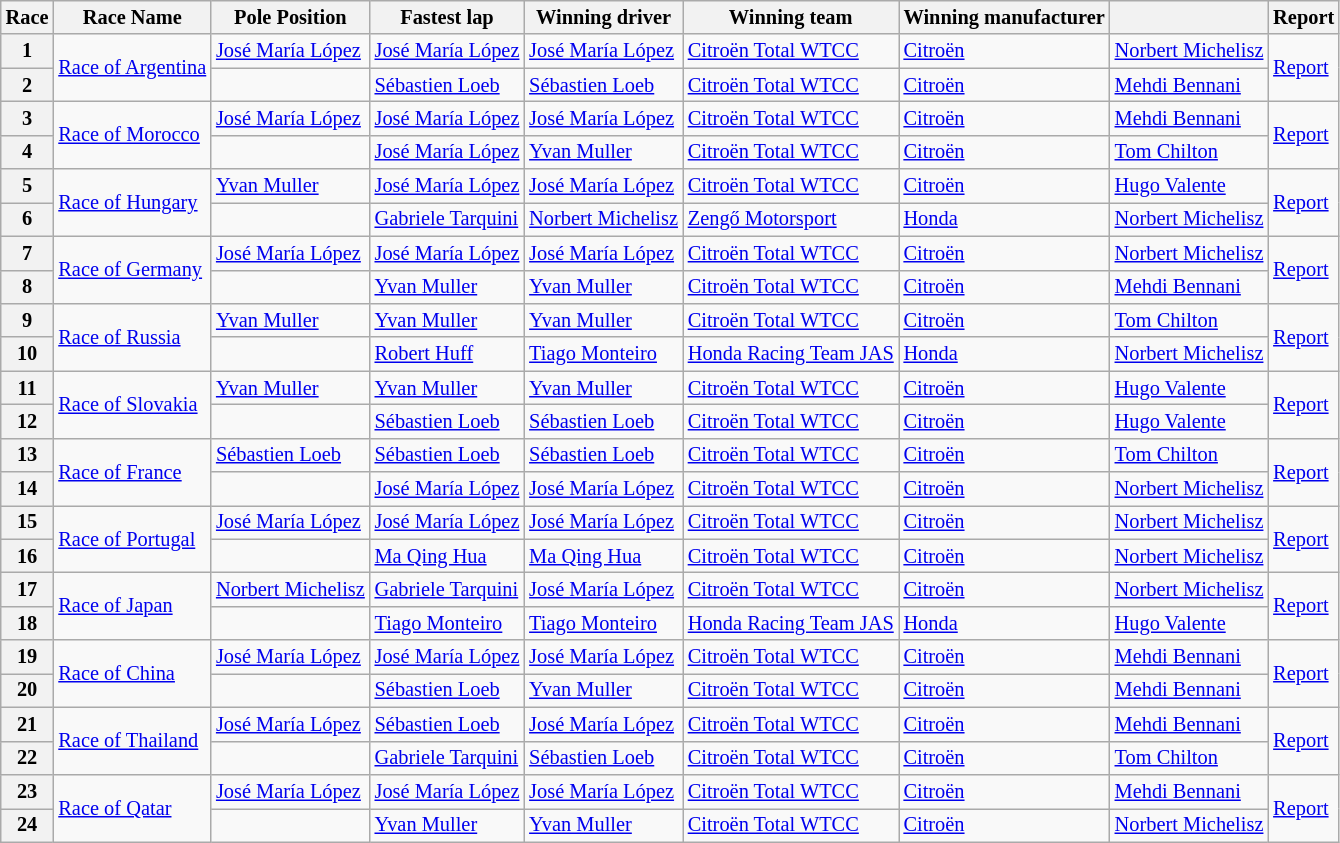<table class="wikitable" style="font-size: 85%">
<tr>
<th>Race</th>
<th nowrap>Race Name</th>
<th nowrap>Pole Position</th>
<th nowrap>Fastest lap</th>
<th nowrap>Winning driver</th>
<th nowrap>Winning team</th>
<th nowrap>Winning manufacturer</th>
<th nowrap></th>
<th>Report</th>
</tr>
<tr>
<th>1</th>
<td rowspan=2 nowrap> <a href='#'>Race of Argentina</a></td>
<td nowrap> <a href='#'>José María López</a></td>
<td nowrap> <a href='#'>José María López</a></td>
<td nowrap> <a href='#'>José María López</a></td>
<td nowrap> <a href='#'>Citroën Total WTCC</a></td>
<td nowrap> <a href='#'>Citroën</a></td>
<td nowrap> <a href='#'>Norbert Michelisz</a></td>
<td rowspan=2><a href='#'>Report</a></td>
</tr>
<tr>
<th>2</th>
<td></td>
<td> <a href='#'>Sébastien Loeb</a></td>
<td> <a href='#'>Sébastien Loeb</a></td>
<td> <a href='#'>Citroën Total WTCC</a></td>
<td> <a href='#'>Citroën</a></td>
<td> <a href='#'>Mehdi Bennani</a></td>
</tr>
<tr>
<th>3</th>
<td rowspan=2> <a href='#'>Race of Morocco</a></td>
<td> <a href='#'>José María López</a></td>
<td> <a href='#'>José María López</a></td>
<td> <a href='#'>José María López</a></td>
<td> <a href='#'>Citroën Total WTCC</a></td>
<td> <a href='#'>Citroën</a></td>
<td> <a href='#'>Mehdi Bennani</a></td>
<td rowspan=2><a href='#'>Report</a></td>
</tr>
<tr>
<th>4</th>
<td></td>
<td> <a href='#'>José María López</a></td>
<td> <a href='#'>Yvan Muller</a></td>
<td> <a href='#'>Citroën Total WTCC</a></td>
<td> <a href='#'>Citroën</a></td>
<td> <a href='#'>Tom Chilton</a></td>
</tr>
<tr>
<th>5</th>
<td rowspan=2> <a href='#'>Race of Hungary</a></td>
<td> <a href='#'>Yvan Muller</a></td>
<td> <a href='#'>José María López</a></td>
<td> <a href='#'>José María López</a></td>
<td> <a href='#'>Citroën Total WTCC</a></td>
<td> <a href='#'>Citroën</a></td>
<td> <a href='#'>Hugo Valente</a></td>
<td rowspan=2><a href='#'>Report</a></td>
</tr>
<tr>
<th>6</th>
<td></td>
<td> <a href='#'>Gabriele Tarquini</a></td>
<td> <a href='#'>Norbert Michelisz</a></td>
<td> <a href='#'>Zengő Motorsport</a></td>
<td> <a href='#'>Honda</a></td>
<td> <a href='#'>Norbert Michelisz</a></td>
</tr>
<tr>
<th>7</th>
<td rowspan=2> <a href='#'>Race of Germany</a></td>
<td> <a href='#'>José María López</a></td>
<td> <a href='#'>José María López</a></td>
<td> <a href='#'>José María López</a></td>
<td> <a href='#'>Citroën Total WTCC</a></td>
<td> <a href='#'>Citroën</a></td>
<td> <a href='#'>Norbert Michelisz</a></td>
<td rowspan=2><a href='#'>Report</a></td>
</tr>
<tr>
<th>8</th>
<td></td>
<td> <a href='#'>Yvan Muller</a></td>
<td> <a href='#'>Yvan Muller</a></td>
<td> <a href='#'>Citroën Total WTCC</a></td>
<td> <a href='#'>Citroën</a></td>
<td> <a href='#'>Mehdi Bennani</a></td>
</tr>
<tr>
<th>9</th>
<td rowspan=2> <a href='#'>Race of Russia</a></td>
<td> <a href='#'>Yvan Muller</a></td>
<td> <a href='#'>Yvan Muller</a></td>
<td> <a href='#'>Yvan Muller</a></td>
<td> <a href='#'>Citroën Total WTCC</a></td>
<td> <a href='#'>Citroën</a></td>
<td> <a href='#'>Tom Chilton</a></td>
<td rowspan=2><a href='#'>Report</a></td>
</tr>
<tr>
<th>10</th>
<td></td>
<td> <a href='#'>Robert Huff</a></td>
<td> <a href='#'>Tiago Monteiro</a></td>
<td nowrap> <a href='#'>Honda Racing Team JAS</a></td>
<td> <a href='#'>Honda</a></td>
<td> <a href='#'>Norbert Michelisz</a></td>
</tr>
<tr>
<th>11</th>
<td rowspan=2> <a href='#'>Race of Slovakia</a></td>
<td> <a href='#'>Yvan Muller</a></td>
<td> <a href='#'>Yvan Muller</a></td>
<td> <a href='#'>Yvan Muller</a></td>
<td> <a href='#'>Citroën Total WTCC</a></td>
<td> <a href='#'>Citroën</a></td>
<td> <a href='#'>Hugo Valente</a></td>
<td rowspan=2><a href='#'>Report</a></td>
</tr>
<tr>
<th>12</th>
<td></td>
<td> <a href='#'>Sébastien Loeb</a></td>
<td> <a href='#'>Sébastien Loeb</a></td>
<td> <a href='#'>Citroën Total WTCC</a></td>
<td> <a href='#'>Citroën</a></td>
<td> <a href='#'>Hugo Valente</a></td>
</tr>
<tr>
<th>13</th>
<td rowspan=2> <a href='#'>Race of France</a></td>
<td> <a href='#'>Sébastien Loeb</a></td>
<td> <a href='#'>Sébastien Loeb</a></td>
<td> <a href='#'>Sébastien Loeb</a></td>
<td> <a href='#'>Citroën Total WTCC</a></td>
<td> <a href='#'>Citroën</a></td>
<td> <a href='#'>Tom Chilton</a></td>
<td rowspan=2><a href='#'>Report</a></td>
</tr>
<tr>
<th>14</th>
<td></td>
<td> <a href='#'>José María López</a></td>
<td> <a href='#'>José María López</a></td>
<td> <a href='#'>Citroën Total WTCC</a></td>
<td> <a href='#'>Citroën</a></td>
<td> <a href='#'>Norbert Michelisz</a></td>
</tr>
<tr>
<th>15</th>
<td rowspan=2> <a href='#'>Race of Portugal</a></td>
<td> <a href='#'>José María López</a></td>
<td> <a href='#'>José María López</a></td>
<td> <a href='#'>José María López</a></td>
<td> <a href='#'>Citroën Total WTCC</a></td>
<td> <a href='#'>Citroën</a></td>
<td> <a href='#'>Norbert Michelisz</a></td>
<td rowspan=2><a href='#'>Report</a></td>
</tr>
<tr>
<th>16</th>
<td></td>
<td> <a href='#'>Ma Qing Hua</a></td>
<td> <a href='#'>Ma Qing Hua</a></td>
<td> <a href='#'>Citroën Total WTCC</a></td>
<td> <a href='#'>Citroën</a></td>
<td> <a href='#'>Norbert Michelisz</a></td>
</tr>
<tr>
<th>17</th>
<td rowspan=2> <a href='#'>Race of Japan</a></td>
<td> <a href='#'>Norbert Michelisz</a></td>
<td> <a href='#'>Gabriele Tarquini</a></td>
<td> <a href='#'>José María López</a></td>
<td> <a href='#'>Citroën Total WTCC</a></td>
<td> <a href='#'>Citroën</a></td>
<td> <a href='#'>Norbert Michelisz</a></td>
<td rowspan=2><a href='#'>Report</a></td>
</tr>
<tr>
<th>18</th>
<td></td>
<td> <a href='#'>Tiago Monteiro</a></td>
<td> <a href='#'>Tiago Monteiro</a></td>
<td> <a href='#'>Honda Racing Team JAS</a></td>
<td> <a href='#'>Honda</a></td>
<td> <a href='#'>Hugo Valente</a></td>
</tr>
<tr>
<th>19</th>
<td rowspan=2> <a href='#'>Race of China</a></td>
<td> <a href='#'>José María López</a></td>
<td> <a href='#'>José María López</a></td>
<td> <a href='#'>José María López</a></td>
<td> <a href='#'>Citroën Total WTCC</a></td>
<td> <a href='#'>Citroën</a></td>
<td> <a href='#'>Mehdi Bennani</a></td>
<td rowspan=2><a href='#'>Report</a></td>
</tr>
<tr>
<th>20</th>
<td></td>
<td> <a href='#'>Sébastien Loeb</a></td>
<td> <a href='#'>Yvan Muller</a></td>
<td> <a href='#'>Citroën Total WTCC</a></td>
<td> <a href='#'>Citroën</a></td>
<td> <a href='#'>Mehdi Bennani</a></td>
</tr>
<tr>
<th>21</th>
<td rowspan=2> <a href='#'>Race of Thailand</a></td>
<td> <a href='#'>José María López</a></td>
<td> <a href='#'>Sébastien Loeb</a></td>
<td> <a href='#'>José María López</a></td>
<td> <a href='#'>Citroën Total WTCC</a></td>
<td> <a href='#'>Citroën</a></td>
<td> <a href='#'>Mehdi Bennani</a></td>
<td rowspan=2><a href='#'>Report</a></td>
</tr>
<tr>
<th>22</th>
<td></td>
<td> <a href='#'>Gabriele Tarquini</a></td>
<td> <a href='#'>Sébastien Loeb</a></td>
<td> <a href='#'>Citroën Total WTCC</a></td>
<td> <a href='#'>Citroën</a></td>
<td> <a href='#'>Tom Chilton</a></td>
</tr>
<tr>
<th>23</th>
<td rowspan=2> <a href='#'>Race of Qatar</a></td>
<td> <a href='#'>José María López</a></td>
<td> <a href='#'>José María López</a></td>
<td> <a href='#'>José María López</a></td>
<td> <a href='#'>Citroën Total WTCC</a></td>
<td> <a href='#'>Citroën</a></td>
<td> <a href='#'>Mehdi Bennani</a></td>
<td rowspan=2><a href='#'>Report</a></td>
</tr>
<tr>
<th>24</th>
<td></td>
<td> <a href='#'>Yvan Muller</a></td>
<td> <a href='#'>Yvan Muller</a></td>
<td> <a href='#'>Citroën Total WTCC</a></td>
<td> <a href='#'>Citroën</a></td>
<td> <a href='#'>Norbert Michelisz</a></td>
</tr>
</table>
